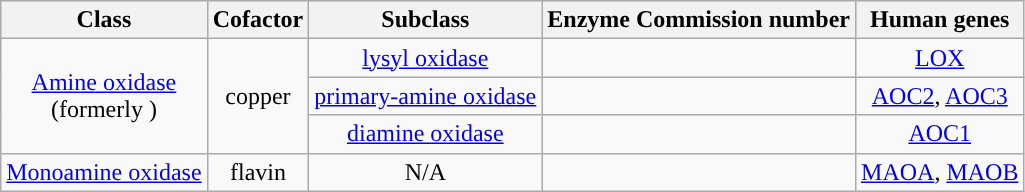<table class="wikitable" style="text-align: center;">
<tr>
<th>Class</th>
<th>Cofactor</th>
<th>Subclass</th>
<th>Enzyme Commission number</th>
<th>Human genes</th>
</tr>
<tr>
<td rowspan="3"><a href='#'>Amine oxidase</a><br>(formerly )</td>
<td rowspan="3">copper</td>
<td><a href='#'>lysyl oxidase</a></td>
<td></td>
<td><a href='#'>LOX</a></td>
</tr>
<tr>
<td><a href='#'>primary-amine oxidase</a></td>
<td></td>
<td><a href='#'>AOC2</a>, <a href='#'>AOC3</a></td>
</tr>
<tr>
<td><a href='#'>diamine oxidase</a></td>
<td></td>
<td><a href='#'>AOC1</a></td>
</tr>
<tr>
<td><a href='#'>Monoamine oxidase</a></td>
<td>flavin</td>
<td>N/A</td>
<td></td>
<td><a href='#'>MAOA</a>, <a href='#'>MAOB</a></td>
</tr>
</table>
